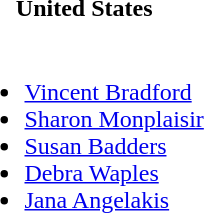<table>
<tr>
<th>United States</th>
</tr>
<tr>
<td><br><ul><li><a href='#'>Vincent Bradford</a></li><li><a href='#'>Sharon Monplaisir</a></li><li><a href='#'>Susan Badders</a></li><li><a href='#'>Debra Waples</a></li><li><a href='#'>Jana Angelakis</a></li></ul></td>
</tr>
</table>
